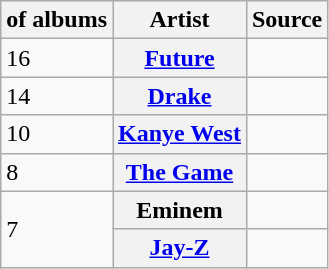<table class="wikitable plainrowheaders">
<tr>
<th scope="col"> of albums</th>
<th scope="col">Artist</th>
<th scope="col">Source</th>
</tr>
<tr>
<td>16</td>
<th scope="row"><a href='#'>Future</a></th>
<td></td>
</tr>
<tr>
<td>14</td>
<th scope="row"><a href='#'>Drake</a></th>
<td></td>
</tr>
<tr>
<td>10</td>
<th scope="row"><a href='#'>Kanye West</a></th>
</tr>
<tr>
<td>8</td>
<th scope="row"><a href='#'>The Game</a></th>
<td></td>
</tr>
<tr>
<td rowspan="2">7</td>
<th scope="row">Eminem</th>
<td></td>
</tr>
<tr>
<th scope="row"><a href='#'>Jay-Z</a></th>
<td></td>
</tr>
</table>
